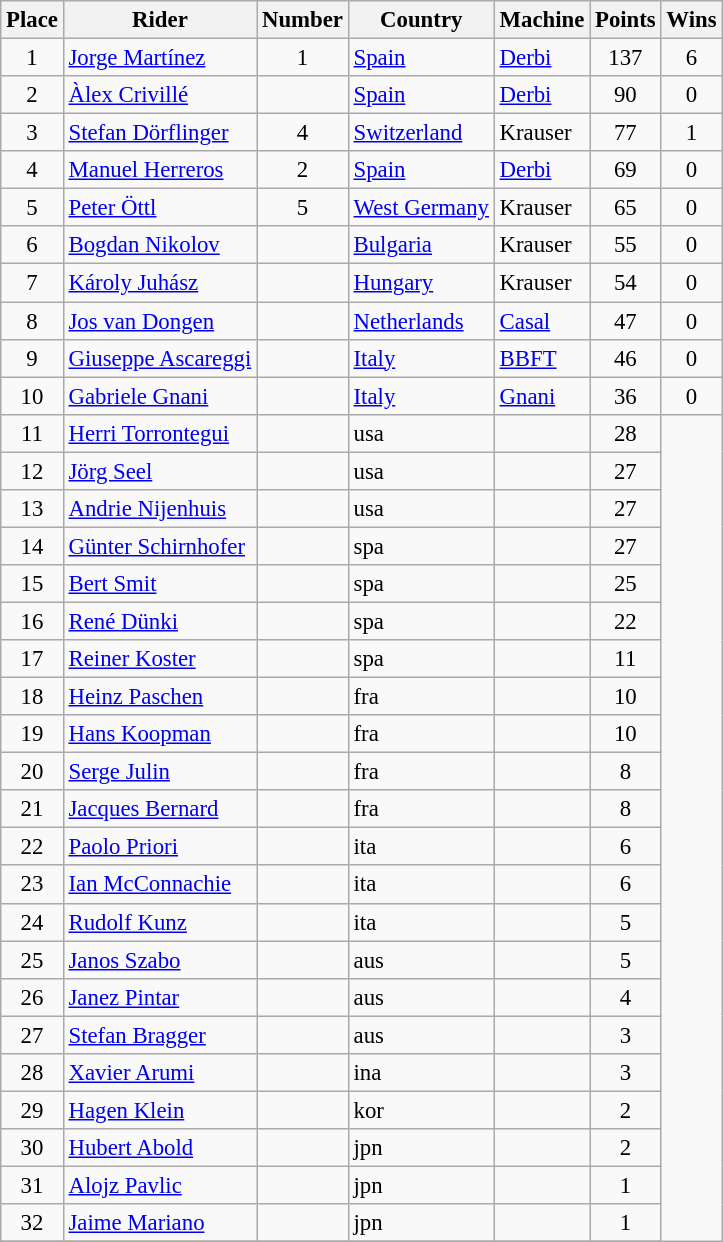<table class="wikitable" style="font-size: 95%">
<tr>
<th>Place</th>
<th>Rider</th>
<th>Number</th>
<th>Country</th>
<th>Machine</th>
<th>Points</th>
<th>Wins</th>
</tr>
<tr>
<td align="center">1</td>
<td> <a href='#'>Jorge Martínez</a></td>
<td align="center">1</td>
<td><a href='#'>Spain</a></td>
<td><a href='#'>Derbi</a></td>
<td align="center">137</td>
<td align="center">6</td>
</tr>
<tr>
<td align="center">2</td>
<td> <a href='#'>Àlex Crivillé</a></td>
<td align="center"></td>
<td><a href='#'>Spain</a></td>
<td><a href='#'>Derbi</a></td>
<td align="center">90</td>
<td align="center">0</td>
</tr>
<tr>
<td align="center">3</td>
<td> <a href='#'>Stefan Dörflinger</a></td>
<td align="center">4</td>
<td><a href='#'>Switzerland</a></td>
<td>Krauser</td>
<td align="center">77</td>
<td align="center">1</td>
</tr>
<tr>
<td align="center">4</td>
<td> <a href='#'>Manuel Herreros</a></td>
<td align="center">2</td>
<td><a href='#'>Spain</a></td>
<td><a href='#'>Derbi</a></td>
<td align="center">69</td>
<td align="center">0</td>
</tr>
<tr>
<td align="center">5</td>
<td> <a href='#'>Peter Öttl</a></td>
<td align="center">5</td>
<td><a href='#'>West Germany</a></td>
<td>Krauser</td>
<td align="center">65</td>
<td align="center">0</td>
</tr>
<tr>
<td align="center">6</td>
<td> <a href='#'>Bogdan Nikolov</a></td>
<td align="center"></td>
<td><a href='#'>Bulgaria</a></td>
<td>Krauser</td>
<td align="center">55</td>
<td align="center">0</td>
</tr>
<tr>
<td align="center">7</td>
<td> <a href='#'>Károly Juhász</a></td>
<td align="center"></td>
<td><a href='#'>Hungary</a></td>
<td>Krauser</td>
<td align="center">54</td>
<td align="center">0</td>
</tr>
<tr>
<td align="center">8</td>
<td> <a href='#'>Jos van Dongen</a></td>
<td align="center"></td>
<td><a href='#'>Netherlands</a></td>
<td><a href='#'>Casal</a></td>
<td align="center">47</td>
<td align="center">0</td>
</tr>
<tr>
<td align="center">9</td>
<td> <a href='#'>Giuseppe Ascareggi</a></td>
<td align="center"></td>
<td><a href='#'>Italy</a></td>
<td><a href='#'>BBFT</a></td>
<td align="center">46</td>
<td align="center">0</td>
</tr>
<tr>
<td align="center">10</td>
<td> <a href='#'>Gabriele Gnani</a></td>
<td align="center"></td>
<td><a href='#'>Italy</a></td>
<td><a href='#'>Gnani</a></td>
<td align="center">36</td>
<td align="center">0</td>
</tr>
<tr>
<td align="center">11</td>
<td><a href='#'>Herri Torrontegui</a></td>
<td align="center"></td>
<td>usa</td>
<td></td>
<td align="center">28</td>
</tr>
<tr>
<td align="center">12</td>
<td><a href='#'>Jörg Seel</a></td>
<td align="center"></td>
<td>usa</td>
<td></td>
<td align="center">27</td>
</tr>
<tr>
<td align="center">13</td>
<td><a href='#'>Andrie Nijenhuis</a></td>
<td align="center"></td>
<td>usa</td>
<td></td>
<td align="center">27</td>
</tr>
<tr>
<td align="center">14</td>
<td><a href='#'>Günter Schirnhofer</a></td>
<td align="center"></td>
<td>spa</td>
<td></td>
<td align="center">27</td>
</tr>
<tr>
<td align="center">15</td>
<td><a href='#'>Bert Smit</a></td>
<td align="center"></td>
<td>spa</td>
<td></td>
<td align="center">25</td>
</tr>
<tr>
<td align="center">16</td>
<td><a href='#'>René Dünki</a></td>
<td align="center"></td>
<td>spa</td>
<td></td>
<td align="center">22</td>
</tr>
<tr>
<td align="center">17</td>
<td><a href='#'>Reiner Koster</a></td>
<td align="center"></td>
<td>spa</td>
<td></td>
<td align="center">11</td>
</tr>
<tr>
<td align="center">18</td>
<td><a href='#'>Heinz Paschen</a></td>
<td align="center"></td>
<td>fra</td>
<td></td>
<td align="center">10</td>
</tr>
<tr>
<td align="center">19</td>
<td><a href='#'>Hans Koopman</a></td>
<td align="center"></td>
<td>fra</td>
<td></td>
<td align="center">10</td>
</tr>
<tr>
<td align="center">20</td>
<td><a href='#'>Serge Julin</a></td>
<td align="center"></td>
<td>fra</td>
<td></td>
<td align="center">8</td>
</tr>
<tr>
<td align="center">21</td>
<td><a href='#'>Jacques Bernard</a></td>
<td align="center"></td>
<td>fra</td>
<td></td>
<td align="center">8</td>
</tr>
<tr>
<td align="center">22</td>
<td><a href='#'>Paolo Priori</a></td>
<td align="center"></td>
<td>ita</td>
<td></td>
<td align="center">6</td>
</tr>
<tr>
<td align="center">23</td>
<td><a href='#'>Ian McConnachie</a></td>
<td align="center"></td>
<td>ita</td>
<td></td>
<td align="center">6</td>
</tr>
<tr>
<td align="center">24</td>
<td><a href='#'>Rudolf Kunz</a></td>
<td align="center"></td>
<td>ita</td>
<td></td>
<td align="center">5</td>
</tr>
<tr>
<td align="center">25</td>
<td><a href='#'>Janos Szabo</a></td>
<td align="center"></td>
<td>aus</td>
<td></td>
<td align="center">5</td>
</tr>
<tr>
<td align="center">26</td>
<td><a href='#'>Janez Pintar</a></td>
<td align="center"></td>
<td>aus</td>
<td></td>
<td align="center">4</td>
</tr>
<tr>
<td align="center">27</td>
<td><a href='#'>Stefan Bragger</a></td>
<td align="center"></td>
<td>aus</td>
<td></td>
<td align="center">3</td>
</tr>
<tr>
<td align="center">28</td>
<td><a href='#'>Xavier Arumi</a></td>
<td align="center"></td>
<td>ina</td>
<td></td>
<td align="center">3</td>
</tr>
<tr>
<td align="center">29</td>
<td><a href='#'>Hagen Klein</a></td>
<td align="center"></td>
<td>kor</td>
<td></td>
<td align="center">2</td>
</tr>
<tr>
<td align="center">30</td>
<td><a href='#'>Hubert Abold</a></td>
<td align="center"></td>
<td>jpn</td>
<td></td>
<td align="center">2</td>
</tr>
<tr>
<td align="center">31</td>
<td><a href='#'>Alojz Pavlic</a></td>
<td align="center"></td>
<td>jpn</td>
<td></td>
<td align="center">1</td>
</tr>
<tr>
<td align="center">32</td>
<td><a href='#'>Jaime Mariano</a></td>
<td align="center"></td>
<td>jpn</td>
<td></td>
<td align="center">1</td>
</tr>
<tr>
</tr>
</table>
